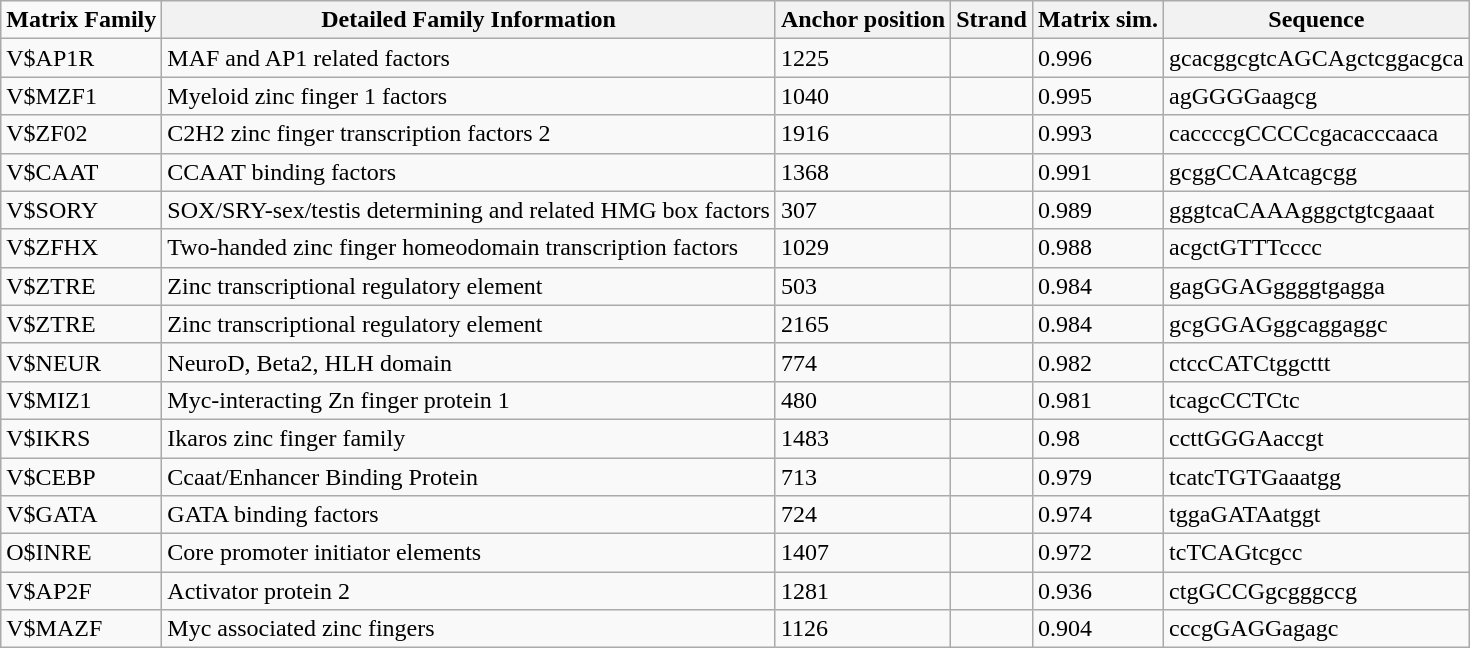<table class="wikitable">
<tr>
<td><strong>Matrix  Family</strong></td>
<th>Detailed Family Information</th>
<th>Anchor position</th>
<th>Strand</th>
<th>Matrix sim.</th>
<th>Sequence</th>
</tr>
<tr>
<td>V$AP1R</td>
<td>MAF and  AP1 related factors</td>
<td>1225</td>
<td></td>
<td>0.996</td>
<td>gcacggcgtcAGCAgctcggacgca</td>
</tr>
<tr>
<td>V$MZF1</td>
<td>Myeloid zinc finger 1 factors</td>
<td>1040</td>
<td></td>
<td>0.995</td>
<td>agGGGGaagcg</td>
</tr>
<tr>
<td>V$ZF02</td>
<td>C2H2 zinc finger transcription factors 2</td>
<td>1916</td>
<td></td>
<td>0.993</td>
<td>caccccgCCCCcgacacccaaca</td>
</tr>
<tr>
<td>V$CAAT</td>
<td>CCAAT binding factors</td>
<td>1368</td>
<td></td>
<td>0.991</td>
<td>gcggCCAAtcagcgg</td>
</tr>
<tr>
<td>V$SORY</td>
<td>SOX/SRY-sex/testis determining and related HMG  box factors</td>
<td>307</td>
<td></td>
<td>0.989</td>
<td>gggtcaCAAAgggctgtcgaaat</td>
</tr>
<tr>
<td>V$ZFHX</td>
<td>Two-handed zinc finger homeodomain transcription  factors</td>
<td>1029</td>
<td></td>
<td>0.988</td>
<td>acgctGTTTcccc</td>
</tr>
<tr>
<td>V$ZTRE</td>
<td>Zinc transcriptional regulatory element</td>
<td>503</td>
<td></td>
<td>0.984</td>
<td>gagGGAGggggtgagga</td>
</tr>
<tr>
<td>V$ZTRE</td>
<td>Zinc transcriptional regulatory element</td>
<td>2165</td>
<td></td>
<td>0.984</td>
<td>gcgGGAGggcaggaggc</td>
</tr>
<tr>
<td>V$NEUR</td>
<td>NeuroD, Beta2, HLH domain</td>
<td>774</td>
<td></td>
<td>0.982</td>
<td>ctccCATCtggcttt</td>
</tr>
<tr>
<td>V$MIZ1</td>
<td>Myc-interacting Zn finger protein 1</td>
<td>480</td>
<td></td>
<td>0.981</td>
<td>tcagcCCTCtc</td>
</tr>
<tr>
<td>V$IKRS</td>
<td>Ikaros zinc finger family</td>
<td>1483</td>
<td></td>
<td>0.98</td>
<td>ccttGGGAaccgt</td>
</tr>
<tr>
<td>V$CEBP</td>
<td>Ccaat/Enhancer Binding Protein</td>
<td>713</td>
<td></td>
<td>0.979</td>
<td>tcatcTGTGaaatgg</td>
</tr>
<tr>
<td>V$GATA</td>
<td>GATA binding factors</td>
<td>724</td>
<td></td>
<td>0.974</td>
<td>tggaGATAatggt</td>
</tr>
<tr>
<td>O$INRE</td>
<td>Core promoter initiator elements</td>
<td>1407</td>
<td></td>
<td>0.972</td>
<td>tcTCAGtcgcc</td>
</tr>
<tr>
<td>V$AP2F</td>
<td>Activator protein 2</td>
<td>1281</td>
<td></td>
<td>0.936</td>
<td>ctgGCCGgcgggccg</td>
</tr>
<tr>
<td>V$MAZF</td>
<td>Myc associated zinc fingers</td>
<td>1126</td>
<td></td>
<td>0.904</td>
<td>cccgGAGGagagc</td>
</tr>
</table>
